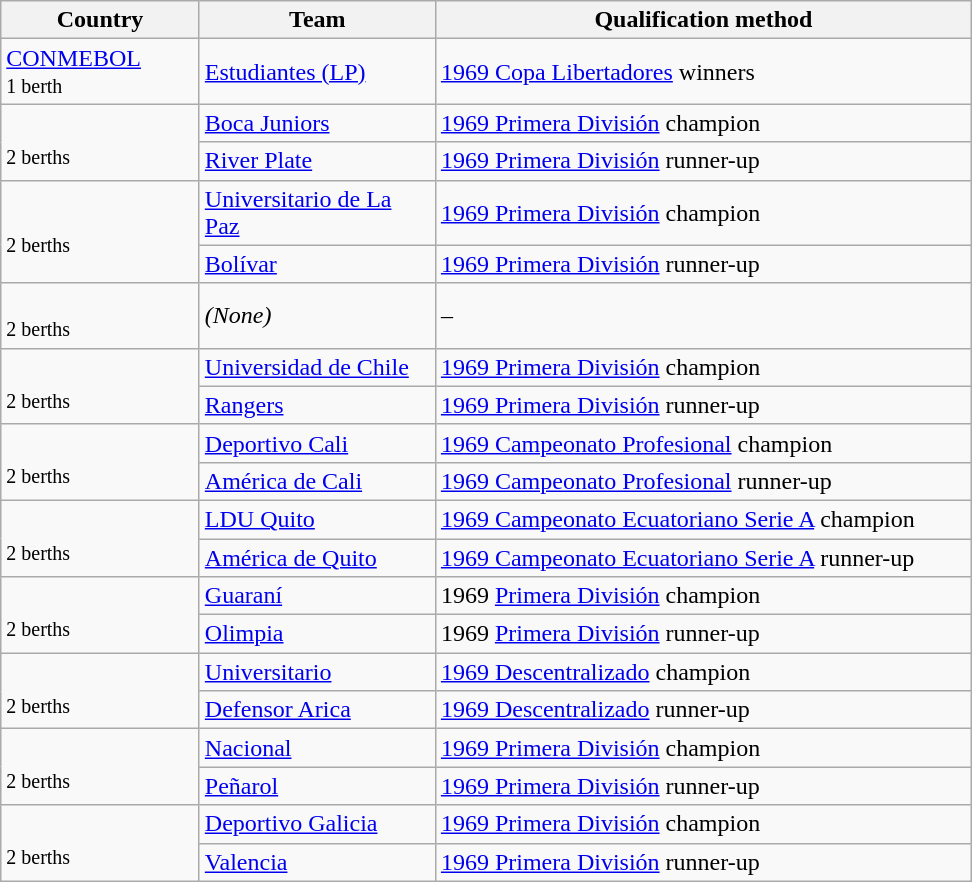<table class="wikitable">
<tr>
<th width=125>Country</th>
<th width=150>Team</th>
<th width=350>Qualification method</th>
</tr>
<tr>
<td><a href='#'>CONMEBOL</a><br><small>1 berth</small></td>
<td><a href='#'>Estudiantes (LP)</a></td>
<td><a href='#'>1969 Copa Libertadores</a> winners</td>
</tr>
<tr>
<td rowspan="2"><br><small>2 berths</small></td>
<td><a href='#'>Boca Juniors</a></td>
<td><a href='#'>1969 Primera División</a> champion</td>
</tr>
<tr>
<td><a href='#'>River Plate</a></td>
<td><a href='#'>1969 Primera División</a> runner-up</td>
</tr>
<tr>
<td rowspan="2"><br><small>2 berths</small></td>
<td><a href='#'>Universitario de La Paz</a></td>
<td><a href='#'>1969 Primera División</a> champion</td>
</tr>
<tr>
<td><a href='#'>Bolívar</a></td>
<td><a href='#'>1969 Primera División</a> runner-up</td>
</tr>
<tr>
<td><br><small>2 berths</small></td>
<td><em>(None)</em> </td>
<td>–</td>
</tr>
<tr>
<td rowspan="2"><br><small>2 berths</small></td>
<td><a href='#'>Universidad de Chile</a></td>
<td><a href='#'>1969 Primera División</a> champion</td>
</tr>
<tr>
<td><a href='#'>Rangers</a></td>
<td><a href='#'>1969 Primera División</a> runner-up</td>
</tr>
<tr>
<td rowspan="2"><br><small>2 berths</small></td>
<td><a href='#'>Deportivo Cali</a></td>
<td><a href='#'>1969 Campeonato Profesional</a> champion</td>
</tr>
<tr>
<td><a href='#'>América de Cali</a></td>
<td><a href='#'>1969 Campeonato Profesional</a> runner-up</td>
</tr>
<tr>
<td rowspan="2"><br><small>2 berths</small></td>
<td><a href='#'>LDU Quito</a></td>
<td><a href='#'>1969 Campeonato Ecuatoriano Serie A</a> champion</td>
</tr>
<tr>
<td><a href='#'>América de Quito</a></td>
<td><a href='#'>1969 Campeonato Ecuatoriano Serie A</a> runner-up</td>
</tr>
<tr>
<td rowspan="2"><br><small>2 berths</small></td>
<td><a href='#'>Guaraní</a></td>
<td>1969 <a href='#'>Primera División</a> champion</td>
</tr>
<tr>
<td><a href='#'>Olimpia</a></td>
<td>1969 <a href='#'>Primera División</a> runner-up</td>
</tr>
<tr>
<td rowspan="2"><br><small>2 berths</small></td>
<td><a href='#'>Universitario</a></td>
<td><a href='#'>1969 Descentralizado</a> champion</td>
</tr>
<tr>
<td><a href='#'>Defensor Arica</a></td>
<td><a href='#'>1969 Descentralizado</a> runner-up</td>
</tr>
<tr>
<td rowspan="2"><br><small>2 berths</small></td>
<td><a href='#'>Nacional</a></td>
<td><a href='#'>1969 Primera División</a> champion</td>
</tr>
<tr>
<td><a href='#'>Peñarol</a></td>
<td><a href='#'>1969 Primera División</a> runner-up</td>
</tr>
<tr>
<td rowspan="2"><br><small>2 berths</small></td>
<td><a href='#'>Deportivo Galicia</a></td>
<td><a href='#'>1969 Primera División</a> champion</td>
</tr>
<tr>
<td><a href='#'>Valencia</a></td>
<td><a href='#'>1969 Primera División</a> runner-up</td>
</tr>
</table>
